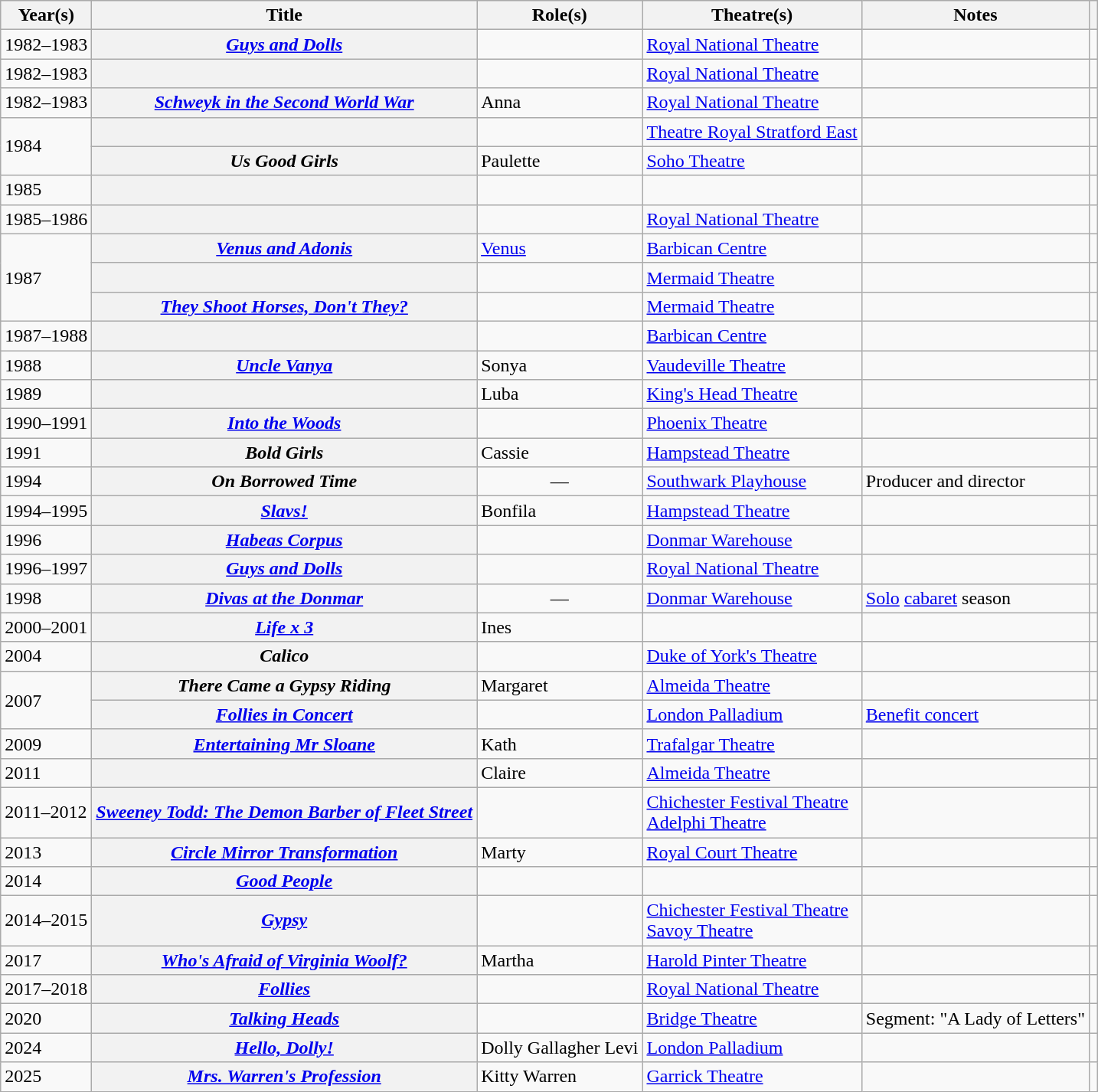<table class="wikitable plainrowheaders sortable">
<tr>
<th scope="col">Year(s)</th>
<th scope="col">Title</th>
<th scope="col">Role(s)</th>
<th scope="col">Theatre(s)</th>
<th scope="col" class="unsortable">Notes</th>
<th scope="col" class="unsortable"></th>
</tr>
<tr>
<td>1982–1983</td>
<th scope="row"><em><a href='#'>Guys and Dolls</a></em></th>
<td></td>
<td><a href='#'>Royal National Theatre</a></td>
<td></td>
<td style="text-align:center;"></td>
</tr>
<tr>
<td>1982–1983</td>
<th scope="row"><em></em></th>
<td></td>
<td><a href='#'>Royal National Theatre</a></td>
<td></td>
<td style="text-align:center;"></td>
</tr>
<tr>
<td>1982–1983</td>
<th scope="row"><em><a href='#'>Schweyk in the Second World War</a></em></th>
<td>Anna</td>
<td><a href='#'>Royal National Theatre</a></td>
<td></td>
<td style="text-align:center;"></td>
</tr>
<tr>
<td rowspan="2">1984</td>
<th scope="row"><em></em></th>
<td></td>
<td><a href='#'>Theatre Royal Stratford East</a></td>
<td></td>
<td style="text-align:center;"></td>
</tr>
<tr>
<th scope="row"><em>Us Good Girls</em></th>
<td>Paulette</td>
<td><a href='#'>Soho Theatre</a></td>
<td></td>
<td style="text-align:center;"></td>
</tr>
<tr>
<td>1985</td>
<th scope="row"><em></em></th>
<td></td>
<td></td>
<td></td>
<td style="text-align:center;"></td>
</tr>
<tr>
<td>1985–1986</td>
<th scope="row"><em></em></th>
<td></td>
<td><a href='#'>Royal National Theatre</a></td>
<td></td>
<td style="text-align:center;"></td>
</tr>
<tr>
<td rowspan="3">1987</td>
<th scope="row"><em><a href='#'>Venus and Adonis</a></em></th>
<td><a href='#'>Venus</a></td>
<td><a href='#'>Barbican Centre</a></td>
<td></td>
<td style="text-align:center;"></td>
</tr>
<tr>
<th scope="row"><em></em></th>
<td></td>
<td><a href='#'>Mermaid Theatre</a></td>
<td></td>
<td style="text-align:center;"></td>
</tr>
<tr>
<th scope="row"><em><a href='#'>They Shoot Horses, Don't They?</a></em></th>
<td></td>
<td><a href='#'>Mermaid Theatre</a></td>
<td></td>
<td style="text-align:center;"></td>
</tr>
<tr>
<td>1987–1988</td>
<th scope="row"><em></em></th>
<td></td>
<td><a href='#'>Barbican Centre</a></td>
<td></td>
<td style="text-align:center;"></td>
</tr>
<tr>
<td>1988</td>
<th scope="row"><em><a href='#'>Uncle Vanya</a></em></th>
<td>Sonya</td>
<td><a href='#'>Vaudeville Theatre</a></td>
<td></td>
<td style="text-align:center;"></td>
</tr>
<tr>
<td>1989</td>
<th scope="row"><em></em></th>
<td>Luba</td>
<td><a href='#'>King's Head Theatre</a></td>
<td></td>
<td style="text-align:center;"></td>
</tr>
<tr>
<td>1990–1991</td>
<th scope="row"><em><a href='#'>Into the Woods</a></em></th>
<td></td>
<td><a href='#'>Phoenix Theatre</a></td>
<td></td>
<td style="text-align:center;"></td>
</tr>
<tr>
<td>1991</td>
<th scope="row"><em>Bold Girls</em></th>
<td>Cassie</td>
<td><a href='#'>Hampstead Theatre</a></td>
<td></td>
<td style="text-align:center;"></td>
</tr>
<tr>
<td>1994</td>
<th scope="row"><em>On Borrowed Time</em></th>
<td style="text-align:center;">—</td>
<td><a href='#'>Southwark Playhouse</a></td>
<td>Producer and director</td>
<td style="text-align:center;"></td>
</tr>
<tr>
<td>1994–1995</td>
<th scope="row"><em><a href='#'>Slavs!</a></em></th>
<td>Bonfila</td>
<td><a href='#'>Hampstead Theatre</a></td>
<td></td>
<td style="text-align:center;"></td>
</tr>
<tr>
<td>1996</td>
<th scope="row"><em><a href='#'>Habeas Corpus</a></em></th>
<td></td>
<td><a href='#'>Donmar Warehouse</a></td>
<td></td>
<td style="text-align:center;"></td>
</tr>
<tr>
<td>1996–1997</td>
<th scope="row"><em><a href='#'>Guys and Dolls</a></em></th>
<td></td>
<td><a href='#'>Royal National Theatre</a></td>
<td></td>
<td style="text-align:center;"></td>
</tr>
<tr>
<td>1998</td>
<th scope="row"><em><a href='#'>Divas at the Donmar</a></em></th>
<td style="text-align:center;">—</td>
<td><a href='#'>Donmar Warehouse</a></td>
<td><a href='#'>Solo</a> <a href='#'>cabaret</a> season</td>
<td style="text-align:center;"></td>
</tr>
<tr>
<td>2000–2001</td>
<th scope="row"><em><a href='#'>Life x 3</a></em></th>
<td>Ines</td>
<td></td>
<td></td>
<td style="text-align:center;"><br></td>
</tr>
<tr>
<td>2004</td>
<th scope="row"><em>Calico</em></th>
<td></td>
<td><a href='#'>Duke of York's Theatre</a></td>
<td></td>
<td style="text-align:center;"></td>
</tr>
<tr>
<td rowspan="2">2007</td>
<th scope="row"><em>There Came a Gypsy Riding</em></th>
<td>Margaret</td>
<td><a href='#'>Almeida Theatre</a></td>
<td></td>
<td style="text-align:center;"></td>
</tr>
<tr>
<th scope="row"><em><a href='#'>Follies in Concert</a></em></th>
<td></td>
<td><a href='#'>London Palladium</a></td>
<td><a href='#'>Benefit concert</a></td>
<td style="text-align:center;"></td>
</tr>
<tr>
<td>2009</td>
<th scope="row"><em><a href='#'>Entertaining Mr Sloane</a></em></th>
<td>Kath</td>
<td><a href='#'>Trafalgar Theatre</a></td>
<td></td>
<td style="text-align:center;"></td>
</tr>
<tr>
<td>2011</td>
<th scope="row"><em></em></th>
<td>Claire</td>
<td><a href='#'>Almeida Theatre</a></td>
<td></td>
<td style="text-align:center;"></td>
</tr>
<tr>
<td>2011–2012</td>
<th scope="row"><em><a href='#'>Sweeney Todd: The Demon Barber of Fleet Street</a></em></th>
<td></td>
<td><a href='#'>Chichester Festival Theatre</a><br><a href='#'>Adelphi Theatre</a></td>
<td></td>
<td style="text-align:center;"></td>
</tr>
<tr>
<td>2013</td>
<th scope="row"><em><a href='#'>Circle Mirror Transformation</a></em></th>
<td>Marty</td>
<td><a href='#'>Royal Court Theatre</a></td>
<td></td>
<td style="text-align:center;"></td>
</tr>
<tr>
<td>2014</td>
<th scope="row"><em><a href='#'>Good People</a></em></th>
<td></td>
<td></td>
<td></td>
<td style="text-align:center;"><br></td>
</tr>
<tr>
<td>2014–2015</td>
<th scope="row"><em><a href='#'>Gypsy</a></em></th>
<td></td>
<td><a href='#'>Chichester Festival Theatre</a><br><a href='#'>Savoy Theatre</a></td>
<td></td>
<td style="text-align:center;"></td>
</tr>
<tr>
<td>2017</td>
<th scope="row"><em><a href='#'>Who's Afraid of Virginia Woolf?</a></em></th>
<td>Martha</td>
<td><a href='#'>Harold Pinter Theatre</a></td>
<td></td>
<td style="text-align:center;"></td>
</tr>
<tr>
<td>2017–2018</td>
<th scope="row"><em><a href='#'>Follies</a></em></th>
<td></td>
<td><a href='#'>Royal National Theatre</a></td>
<td></td>
<td style="text-align:center;"></td>
</tr>
<tr>
<td>2020</td>
<th scope="row"><em><a href='#'>Talking Heads</a></em></th>
<td></td>
<td><a href='#'>Bridge Theatre</a></td>
<td>Segment: "A Lady of Letters"</td>
<td style="text-align:center;"></td>
</tr>
<tr>
<td>2024</td>
<th scope="row"><em><a href='#'>Hello, Dolly!</a></em></th>
<td>Dolly Gallagher Levi</td>
<td><a href='#'>London Palladium</a></td>
<td></td>
<td style="text-align:center;"></td>
</tr>
<tr>
<td>2025</td>
<th scope="row"><em><a href='#'>Mrs. Warren's Profession</a></em></th>
<td>Kitty Warren</td>
<td><a href='#'>Garrick Theatre</a></td>
<td></td>
<td style="text-align:center;"></td>
</tr>
</table>
